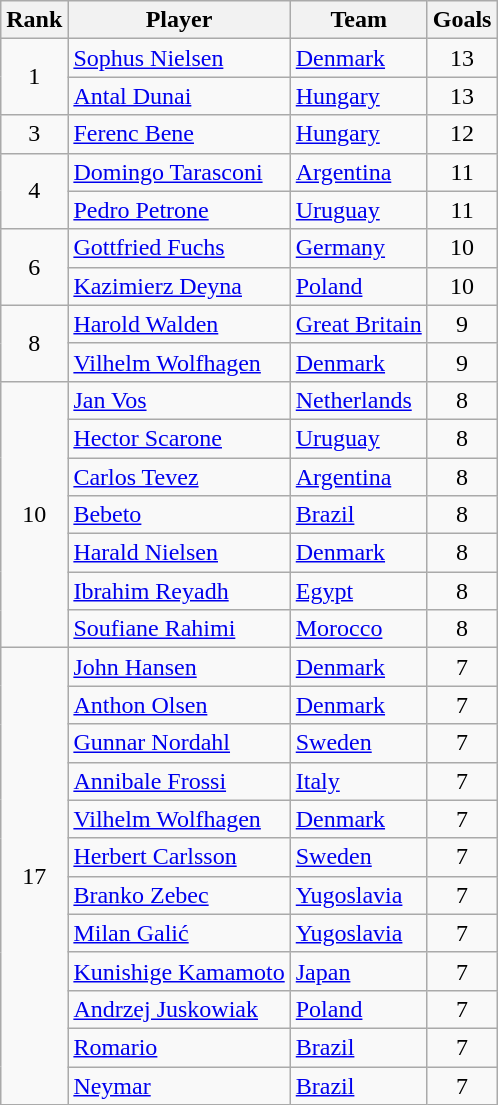<table class="wikitable sortable" style="text-align: center;">
<tr>
<th>Rank</th>
<th>Player</th>
<th>Team</th>
<th>Goals</th>
</tr>
<tr>
<td rowspan="2">1</td>
<td align="left"> <a href='#'>Sophus Nielsen</a></td>
<td align="left"><a href='#'>Denmark</a></td>
<td>13</td>
</tr>
<tr>
<td align="left"> <a href='#'>Antal Dunai</a></td>
<td align="left"><a href='#'>Hungary</a></td>
<td>13</td>
</tr>
<tr>
<td>3</td>
<td align="left"> <a href='#'>Ferenc Bene</a></td>
<td align="left"><a href='#'>Hungary</a></td>
<td>12</td>
</tr>
<tr>
<td rowspan="2">4</td>
<td align="left"> <a href='#'>Domingo Tarasconi</a></td>
<td align="left"><a href='#'>Argentina</a></td>
<td>11</td>
</tr>
<tr>
<td align="left"> <a href='#'>Pedro Petrone</a></td>
<td align="left"><a href='#'>Uruguay</a></td>
<td>11</td>
</tr>
<tr>
<td rowspan="2">6</td>
<td align="left"> <a href='#'>Gottfried Fuchs</a></td>
<td align="left"><a href='#'>Germany</a></td>
<td>10</td>
</tr>
<tr>
<td align="left"> <a href='#'>Kazimierz Deyna</a></td>
<td align="left"><a href='#'>Poland</a></td>
<td>10</td>
</tr>
<tr>
<td rowspan="2">8</td>
<td align="left"> <a href='#'>Harold Walden</a></td>
<td align="left"><a href='#'>Great Britain</a></td>
<td>9</td>
</tr>
<tr>
<td align="left"> <a href='#'>Vilhelm Wolfhagen</a></td>
<td align="left"><a href='#'>Denmark</a></td>
<td>9</td>
</tr>
<tr>
<td rowspan="7">10</td>
<td align="left"> <a href='#'>Jan Vos</a></td>
<td align="left"><a href='#'>Netherlands</a></td>
<td>8</td>
</tr>
<tr>
<td align="left"> <a href='#'>Hector Scarone</a></td>
<td align="left"><a href='#'>Uruguay</a></td>
<td>8</td>
</tr>
<tr>
<td align="left"> <a href='#'>Carlos Tevez</a></td>
<td align="left"><a href='#'>Argentina</a></td>
<td>8</td>
</tr>
<tr>
<td align="left"> <a href='#'>Bebeto</a></td>
<td align="left"><a href='#'>Brazil</a></td>
<td>8</td>
</tr>
<tr>
<td align="left"> <a href='#'>Harald Nielsen</a></td>
<td align="left"><a href='#'>Denmark</a></td>
<td>8</td>
</tr>
<tr>
<td align="left"> <a href='#'>Ibrahim Reyadh</a></td>
<td align="left"><a href='#'>Egypt</a></td>
<td>8</td>
</tr>
<tr>
<td align="left"> <a href='#'>Soufiane Rahimi</a></td>
<td align="left"><a href='#'>Morocco</a></td>
<td>8</td>
</tr>
<tr>
<td rowspan="12">17</td>
<td align="left"> <a href='#'>John Hansen</a></td>
<td align="left"><a href='#'>Denmark</a></td>
<td>7</td>
</tr>
<tr>
<td align="left"> <a href='#'>Anthon Olsen</a></td>
<td align="left"><a href='#'>Denmark</a></td>
<td>7</td>
</tr>
<tr>
<td align="left"> <a href='#'>Gunnar Nordahl</a></td>
<td align="left"><a href='#'>Sweden</a></td>
<td>7</td>
</tr>
<tr>
<td align="left"> <a href='#'>Annibale Frossi</a></td>
<td align="left"><a href='#'>Italy</a></td>
<td>7</td>
</tr>
<tr>
<td align="left"> <a href='#'>Vilhelm Wolfhagen</a></td>
<td align="left"><a href='#'>Denmark</a></td>
<td>7</td>
</tr>
<tr>
<td align="left"> <a href='#'>Herbert Carlsson</a></td>
<td align="left"><a href='#'>Sweden</a></td>
<td>7</td>
</tr>
<tr>
<td align="left"> <a href='#'>Branko Zebec</a></td>
<td align="left"><a href='#'>Yugoslavia</a></td>
<td>7</td>
</tr>
<tr>
<td align="left"> <a href='#'>Milan Galić</a></td>
<td align="left"><a href='#'>Yugoslavia</a></td>
<td>7</td>
</tr>
<tr>
<td align="left"> <a href='#'>Kunishige Kamamoto</a></td>
<td align="left"><a href='#'>Japan</a></td>
<td>7</td>
</tr>
<tr>
<td align="left"> <a href='#'>Andrzej Juskowiak</a></td>
<td align="left"><a href='#'>Poland</a></td>
<td>7</td>
</tr>
<tr>
<td align="left"> <a href='#'>Romario</a></td>
<td align="left"><a href='#'>Brazil</a></td>
<td>7</td>
</tr>
<tr>
<td align="left"> <a href='#'>Neymar</a></td>
<td align="left"><a href='#'>Brazil</a></td>
<td>7</td>
</tr>
</table>
